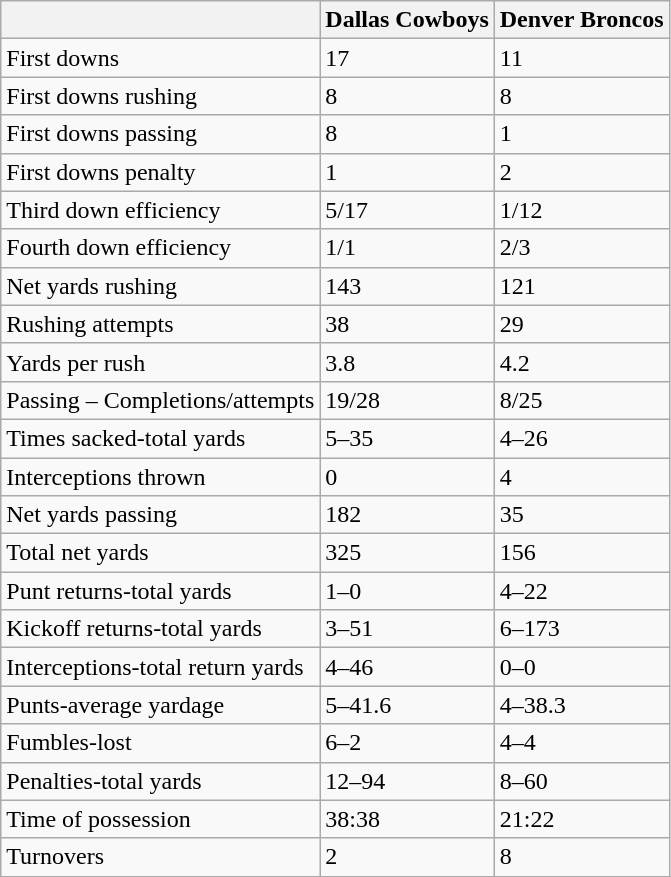<table class="wikitable">
<tr>
<th></th>
<th><strong>Dallas Cowboys</strong></th>
<th><strong>Denver Broncos</strong></th>
</tr>
<tr>
<td>First downs</td>
<td>17</td>
<td>11</td>
</tr>
<tr>
<td>First downs rushing</td>
<td>8</td>
<td>8</td>
</tr>
<tr>
<td>First downs passing</td>
<td>8</td>
<td>1</td>
</tr>
<tr>
<td>First downs penalty</td>
<td>1</td>
<td>2</td>
</tr>
<tr>
<td>Third down efficiency</td>
<td>5/17</td>
<td>1/12</td>
</tr>
<tr>
<td>Fourth down efficiency</td>
<td>1/1</td>
<td>2/3</td>
</tr>
<tr>
<td>Net yards rushing</td>
<td>143</td>
<td>121</td>
</tr>
<tr>
<td>Rushing attempts</td>
<td>38</td>
<td>29</td>
</tr>
<tr>
<td>Yards per rush</td>
<td>3.8</td>
<td>4.2</td>
</tr>
<tr>
<td>Passing – Completions/attempts</td>
<td>19/28</td>
<td>8/25</td>
</tr>
<tr>
<td>Times sacked-total yards</td>
<td>5–35</td>
<td>4–26</td>
</tr>
<tr>
<td>Interceptions thrown</td>
<td>0</td>
<td>4</td>
</tr>
<tr>
<td>Net yards passing</td>
<td>182</td>
<td>35</td>
</tr>
<tr>
<td>Total net yards</td>
<td>325</td>
<td>156</td>
</tr>
<tr>
<td>Punt returns-total yards</td>
<td>1–0</td>
<td>4–22</td>
</tr>
<tr>
<td>Kickoff returns-total yards</td>
<td>3–51</td>
<td>6–173</td>
</tr>
<tr>
<td>Interceptions-total return yards</td>
<td>4–46</td>
<td>0–0</td>
</tr>
<tr>
<td>Punts-average yardage</td>
<td>5–41.6</td>
<td>4–38.3</td>
</tr>
<tr>
<td>Fumbles-lost</td>
<td>6–2</td>
<td>4–4</td>
</tr>
<tr>
<td>Penalties-total yards</td>
<td>12–94</td>
<td>8–60</td>
</tr>
<tr>
<td>Time of possession</td>
<td>38:38</td>
<td>21:22</td>
</tr>
<tr>
<td>Turnovers</td>
<td>2</td>
<td>8</td>
</tr>
</table>
